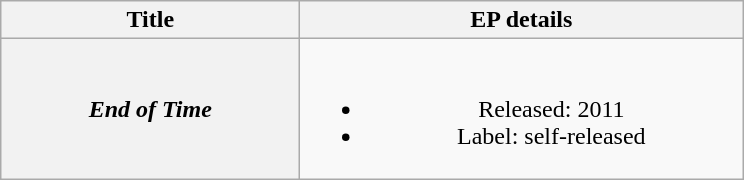<table class="wikitable plainrowheaders" style="text-align:center;">
<tr>
<th scope="col" style="width:12em;">Title</th>
<th scope="col" style="width:18em;">EP details</th>
</tr>
<tr>
<th scope="row"><em>End of Time</em></th>
<td><br><ul><li>Released: 2011</li><li>Label: self-released</li></ul></td>
</tr>
</table>
